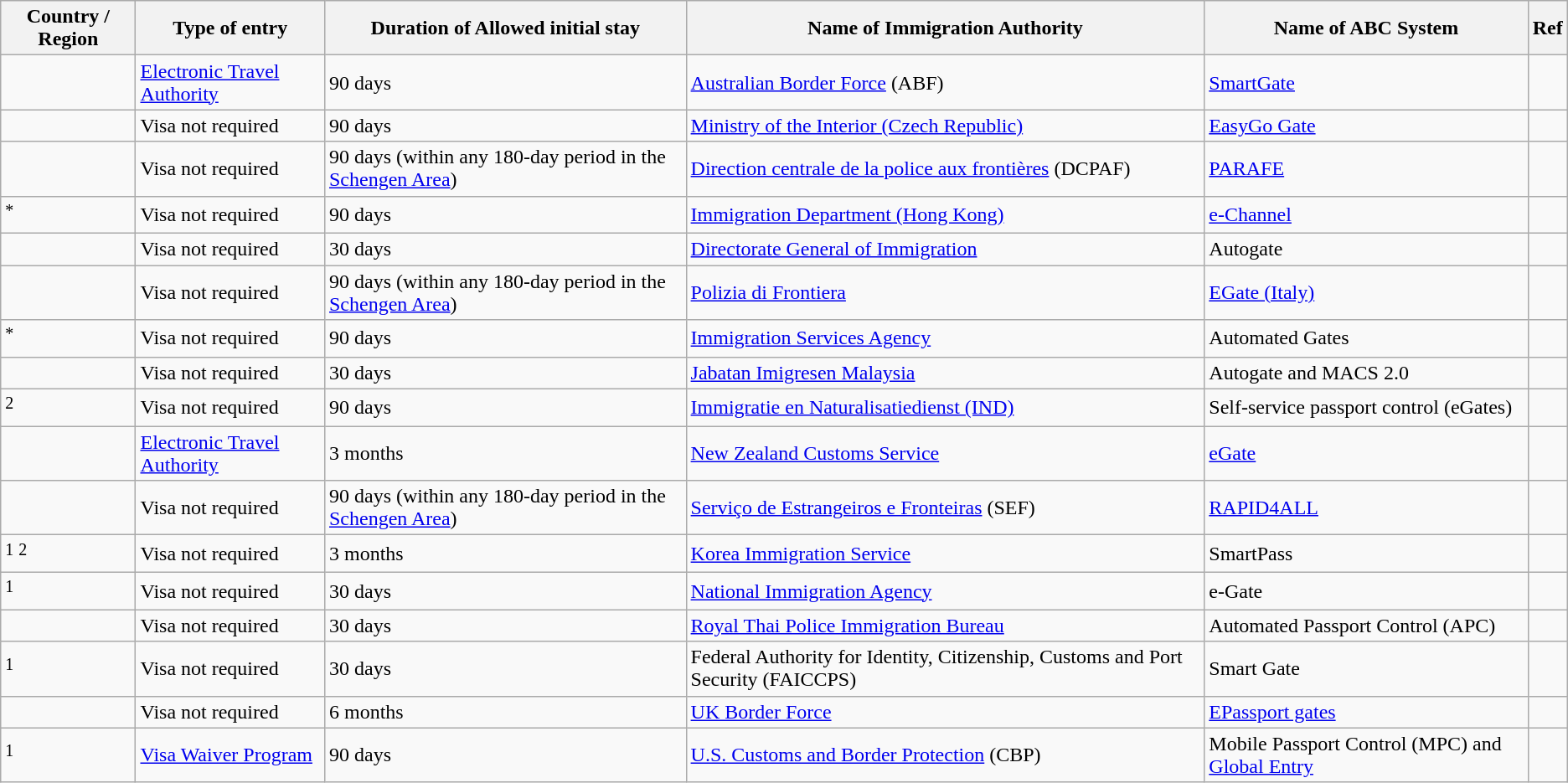<table class="wikitable">
<tr>
<th>Country / Region</th>
<th>Type of entry</th>
<th>Duration of Allowed initial stay</th>
<th>Name of Immigration Authority</th>
<th>Name of ABC System</th>
<th>Ref</th>
</tr>
<tr>
<td></td>
<td><a href='#'>Electronic Travel Authority</a></td>
<td>90 days</td>
<td><a href='#'>Australian Border Force</a> (ABF)</td>
<td><a href='#'>SmartGate</a></td>
<td></td>
</tr>
<tr>
<td></td>
<td>Visa not required</td>
<td>90 days</td>
<td><a href='#'>Ministry of the Interior (Czech Republic)</a></td>
<td><a href='#'>EasyGo Gate</a></td>
<td></td>
</tr>
<tr>
<td></td>
<td>Visa not required</td>
<td>90 days (within any 180-day period in the <a href='#'>Schengen Area</a>)</td>
<td><a href='#'>Direction centrale de la police aux frontières</a> (DCPAF)</td>
<td><a href='#'>PARAFE</a></td>
<td></td>
</tr>
<tr>
<td><em></em><sup>*</sup></td>
<td>Visa not required</td>
<td>90 days</td>
<td><a href='#'>Immigration Department (Hong Kong)</a></td>
<td><a href='#'>e-Channel</a></td>
<td></td>
</tr>
<tr>
<td></td>
<td>Visa not required</td>
<td>30 days</td>
<td><a href='#'>Directorate General of Immigration</a></td>
<td>Autogate</td>
<td></td>
</tr>
<tr>
<td></td>
<td>Visa not required</td>
<td>90 days (within any 180-day period in the <a href='#'>Schengen Area</a>)</td>
<td><a href='#'>Polizia di Frontiera</a></td>
<td><a href='#'>EGate (Italy)</a></td>
<td></td>
</tr>
<tr>
<td><em></em><sup>*</sup></td>
<td>Visa not required</td>
<td>90 days</td>
<td><a href='#'>Immigration Services Agency</a></td>
<td>Automated Gates</td>
<td></td>
</tr>
<tr>
<td></td>
<td>Visa not required</td>
<td>30 days</td>
<td><a href='#'>Jabatan Imigresen Malaysia</a></td>
<td>Autogate and MACS 2.0</td>
<td></td>
</tr>
<tr>
<td><sup>2</sup></td>
<td>Visa not required</td>
<td>90 days</td>
<td><a href='#'>Immigratie en Naturalisatiedienst (IND)</a></td>
<td>Self-service passport control (eGates)</td>
<td></td>
</tr>
<tr>
<td></td>
<td><a href='#'>Electronic Travel Authority</a></td>
<td>3 months</td>
<td><a href='#'>New Zealand Customs Service</a></td>
<td><a href='#'>eGate</a></td>
<td></td>
</tr>
<tr>
<td></td>
<td>Visa not required</td>
<td>90 days (within any 180-day period in the <a href='#'>Schengen Area</a>)</td>
<td><a href='#'>Serviço de Estrangeiros e Fronteiras</a> (SEF)</td>
<td><a href='#'>RAPID4ALL</a></td>
<td></td>
</tr>
<tr>
<td><sup>1</sup> <sup>2</sup></td>
<td>Visa not required</td>
<td>3 months</td>
<td><a href='#'>Korea Immigration Service</a></td>
<td>SmartPass</td>
<td></td>
</tr>
<tr>
<td><sup>1</sup></td>
<td>Visa not required</td>
<td>30 days</td>
<td><a href='#'>National Immigration Agency</a></td>
<td>e-Gate</td>
<td></td>
</tr>
<tr>
<td></td>
<td>Visa not required</td>
<td>30 days</td>
<td><a href='#'>Royal Thai Police Immigration Bureau</a></td>
<td>Automated Passport Control (APC)</td>
<td></td>
</tr>
<tr>
<td><sup>1</sup></td>
<td>Visa not required</td>
<td>30 days</td>
<td>Federal Authority for Identity, Citizenship, Customs and Port Security (FAICCPS)</td>
<td>Smart Gate</td>
<td></td>
</tr>
<tr>
<td></td>
<td>Visa not required</td>
<td>6 months</td>
<td><a href='#'>UK Border Force</a></td>
<td><a href='#'>EPassport gates</a></td>
<td></td>
</tr>
<tr>
<td><sup>1</sup></td>
<td><a href='#'>Visa Waiver Program</a></td>
<td>90 days</td>
<td><a href='#'>U.S. Customs and Border Protection</a> (CBP)</td>
<td>Mobile Passport Control (MPC) and <a href='#'>Global Entry</a></td>
<td></td>
</tr>
</table>
